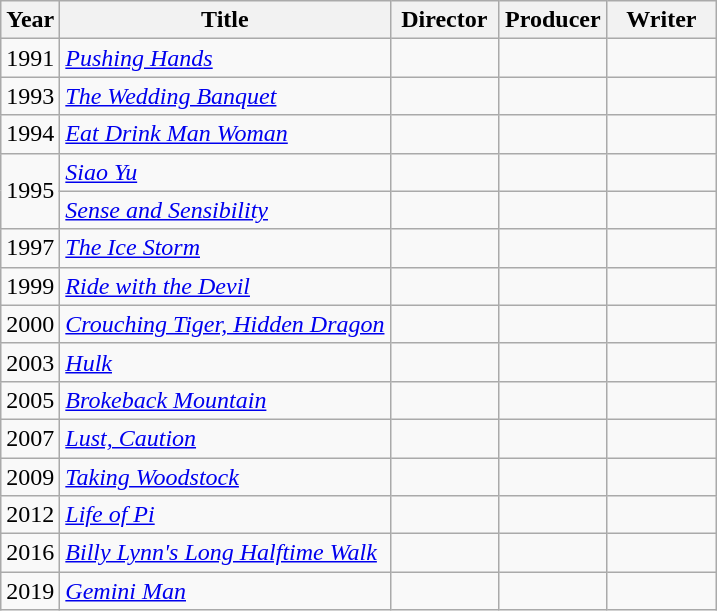<table class="wikitable">
<tr>
<th>Year</th>
<th>Title</th>
<th width=65>Director</th>
<th width=65>Producer</th>
<th width=65>Writer</th>
</tr>
<tr>
<td>1991</td>
<td><em><a href='#'>Pushing Hands</a></em></td>
<td></td>
<td></td>
<td></td>
</tr>
<tr>
<td>1993</td>
<td><em><a href='#'>The Wedding Banquet</a></em></td>
<td></td>
<td></td>
<td></td>
</tr>
<tr>
<td>1994</td>
<td><em><a href='#'>Eat Drink Man Woman</a></em></td>
<td></td>
<td></td>
<td></td>
</tr>
<tr>
<td rowspan=2>1995</td>
<td><em><a href='#'>Siao Yu</a></em></td>
<td></td>
<td></td>
<td></td>
</tr>
<tr>
<td><em><a href='#'>Sense and Sensibility</a></em></td>
<td></td>
<td></td>
<td></td>
</tr>
<tr>
<td>1997</td>
<td><em><a href='#'>The Ice Storm</a></em></td>
<td></td>
<td></td>
<td></td>
</tr>
<tr>
<td>1999</td>
<td><em><a href='#'>Ride with the Devil</a></em></td>
<td></td>
<td></td>
<td></td>
</tr>
<tr>
<td>2000</td>
<td><em><a href='#'>Crouching Tiger, Hidden Dragon</a></em></td>
<td></td>
<td></td>
<td></td>
</tr>
<tr>
<td>2003</td>
<td><em><a href='#'>Hulk</a></em></td>
<td></td>
<td></td>
<td></td>
</tr>
<tr>
<td>2005</td>
<td><em><a href='#'>Brokeback Mountain</a></em></td>
<td></td>
<td></td>
<td></td>
</tr>
<tr>
<td>2007</td>
<td><em><a href='#'>Lust, Caution</a></em></td>
<td></td>
<td></td>
<td></td>
</tr>
<tr>
<td>2009</td>
<td><em><a href='#'>Taking Woodstock</a></em></td>
<td></td>
<td></td>
<td></td>
</tr>
<tr>
<td>2012</td>
<td><em><a href='#'>Life of Pi</a></em></td>
<td></td>
<td></td>
<td></td>
</tr>
<tr>
<td>2016</td>
<td><em><a href='#'>Billy Lynn's Long Halftime Walk</a></em></td>
<td></td>
<td></td>
<td></td>
</tr>
<tr>
<td>2019</td>
<td><em><a href='#'>Gemini Man</a></em></td>
<td></td>
<td></td>
<td></td>
</tr>
</table>
